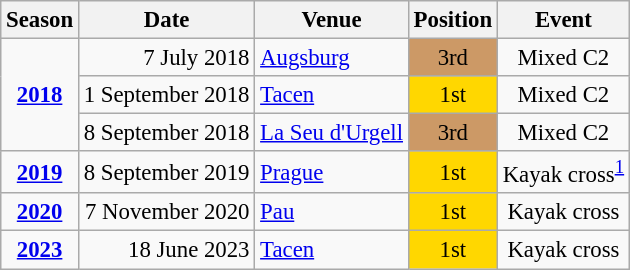<table class="wikitable" style="text-align:center; font-size:95%;">
<tr>
<th>Season</th>
<th>Date</th>
<th>Venue</th>
<th>Position</th>
<th>Event</th>
</tr>
<tr>
<td rowspan=3><strong><a href='#'>2018</a></strong></td>
<td align=right>7 July 2018</td>
<td align=left><a href='#'>Augsburg</a></td>
<td bgcolor=cc9966>3rd</td>
<td>Mixed C2</td>
</tr>
<tr>
<td align=right>1 September 2018</td>
<td align=left><a href='#'>Tacen</a></td>
<td bgcolor=gold>1st</td>
<td>Mixed C2</td>
</tr>
<tr>
<td align=right>8 September 2018</td>
<td align=left><a href='#'>La Seu d'Urgell</a></td>
<td bgcolor=cc9966>3rd</td>
<td>Mixed C2</td>
</tr>
<tr>
<td><strong><a href='#'>2019</a></strong></td>
<td align=right>8 September 2019</td>
<td align=left><a href='#'>Prague</a></td>
<td bgcolor=gold>1st</td>
<td>Kayak cross<sup><a href='#'>1</a></sup></td>
</tr>
<tr>
<td><strong><a href='#'>2020</a></strong></td>
<td align=right>7 November 2020</td>
<td align=left><a href='#'>Pau</a></td>
<td bgcolor=gold>1st</td>
<td>Kayak cross</td>
</tr>
<tr>
<td><strong><a href='#'>2023</a></strong></td>
<td align=right>18 June 2023</td>
<td align=left><a href='#'>Tacen</a></td>
<td bgcolor=gold>1st</td>
<td>Kayak cross</td>
</tr>
</table>
